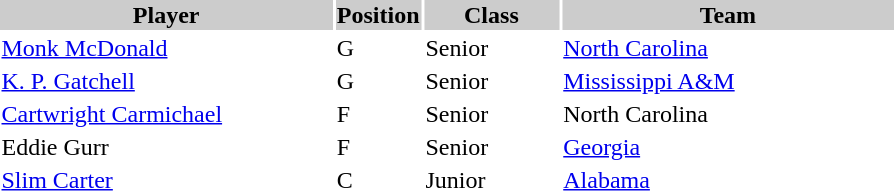<table style="width:600px" "border:'1' 'solid' 'gray'">
<tr>
<th bgcolor="#CCCCCC" style="width:40%">Player</th>
<th bgcolor="#CCCCCC" style="width:4%">Position</th>
<th bgcolor="#CCCCCC" style="width:16%">Class</th>
<th bgcolor="#CCCCCC" style="width:40%">Team</th>
</tr>
<tr>
<td><a href='#'>Monk McDonald</a></td>
<td>G</td>
<td>Senior</td>
<td><a href='#'>North Carolina</a></td>
</tr>
<tr>
<td><a href='#'>K. P. Gatchell</a></td>
<td>G</td>
<td>Senior</td>
<td><a href='#'>Mississippi A&M</a></td>
</tr>
<tr>
<td><a href='#'>Cartwright Carmichael</a></td>
<td>F</td>
<td>Senior</td>
<td>North Carolina</td>
</tr>
<tr>
<td>Eddie Gurr</td>
<td>F</td>
<td>Senior</td>
<td><a href='#'>Georgia</a></td>
</tr>
<tr>
<td><a href='#'>Slim Carter</a></td>
<td>C</td>
<td>Junior</td>
<td><a href='#'>Alabama</a></td>
</tr>
</table>
